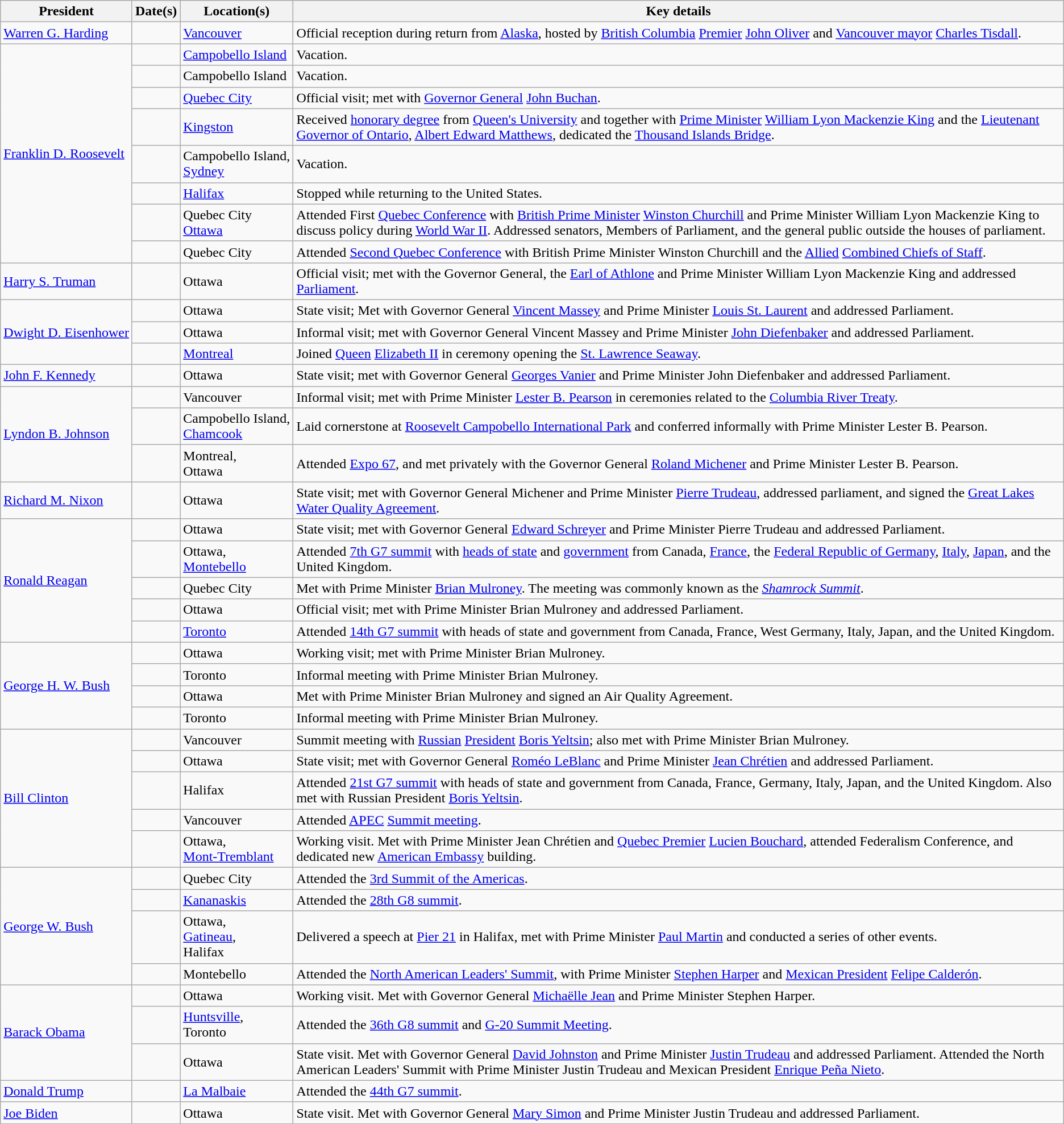<table class="wikitable sortable">
<tr>
<th>President</th>
<th>Date(s)</th>
<th>Location(s)</th>
<th>Key details</th>
</tr>
<tr>
<td><a href='#'>Warren G. Harding</a></td>
<td></td>
<td><a href='#'>Vancouver</a></td>
<td>Official reception during return from <a href='#'>Alaska</a>, hosted by <a href='#'>British Columbia</a> <a href='#'>Premier</a> <a href='#'>John Oliver</a> and <a href='#'>Vancouver mayor</a> <a href='#'>Charles Tisdall</a>.</td>
</tr>
<tr>
<td rowspan=8><a href='#'>Franklin D. Roosevelt</a></td>
<td></td>
<td><a href='#'>Campobello Island</a></td>
<td>Vacation.</td>
</tr>
<tr>
<td></td>
<td>Campobello Island</td>
<td>Vacation.</td>
</tr>
<tr>
<td></td>
<td><a href='#'>Quebec City</a></td>
<td>Official visit; met with <a href='#'>Governor General</a> <a href='#'>John Buchan</a>.</td>
</tr>
<tr>
<td></td>
<td><a href='#'>Kingston</a></td>
<td>Received <a href='#'>honorary degree</a> from <a href='#'>Queen's University</a> and together with <a href='#'>Prime Minister</a> <a href='#'>William Lyon Mackenzie King</a> and the <a href='#'>Lieutenant Governor of Ontario</a>, <a href='#'>Albert Edward Matthews</a>, dedicated the <a href='#'>Thousand Islands Bridge</a>.</td>
</tr>
<tr>
<td></td>
<td>Campobello Island,<br><a href='#'>Sydney</a></td>
<td>Vacation.</td>
</tr>
<tr>
<td></td>
<td><a href='#'>Halifax</a></td>
<td>Stopped while returning to the United States.</td>
</tr>
<tr>
<td></td>
<td>Quebec City<br><a href='#'>Ottawa</a></td>
<td>Attended First <a href='#'>Quebec Conference</a> with <a href='#'>British Prime Minister</a> <a href='#'>Winston Churchill</a> and Prime Minister William Lyon Mackenzie King to discuss policy during <a href='#'>World War II</a>. Addressed senators, Members of Parliament, and the general public outside the houses of parliament.</td>
</tr>
<tr>
<td></td>
<td>Quebec City</td>
<td>Attended <a href='#'>Second Quebec Conference</a> with British Prime Minister Winston Churchill and the <a href='#'>Allied</a> <a href='#'>Combined Chiefs of Staff</a>.</td>
</tr>
<tr>
<td><a href='#'>Harry S. Truman</a></td>
<td></td>
<td>Ottawa</td>
<td>Official visit; met with the Governor General, the <a href='#'>Earl of Athlone</a> and Prime Minister William Lyon Mackenzie King and addressed <a href='#'>Parliament</a>.</td>
</tr>
<tr>
<td nowrap rowspan=3><a href='#'>Dwight D. Eisenhower</a></td>
<td></td>
<td>Ottawa</td>
<td>State visit; Met with Governor General <a href='#'>Vincent Massey</a> and Prime Minister <a href='#'>Louis St. Laurent</a> and addressed Parliament.</td>
</tr>
<tr>
<td></td>
<td>Ottawa</td>
<td>Informal visit; met with Governor General Vincent Massey and Prime Minister <a href='#'>John Diefenbaker</a> and addressed Parliament.</td>
</tr>
<tr>
<td></td>
<td><a href='#'>Montreal</a></td>
<td>Joined <a href='#'>Queen</a> <a href='#'>Elizabeth II</a> in ceremony opening the <a href='#'>St. Lawrence Seaway</a>.</td>
</tr>
<tr>
<td><a href='#'>John F. Kennedy</a></td>
<td></td>
<td>Ottawa</td>
<td>State visit; met with Governor General <a href='#'>Georges Vanier</a> and Prime Minister John Diefenbaker and addressed Parliament.</td>
</tr>
<tr>
<td rowspan=3><a href='#'>Lyndon B. Johnson</a></td>
<td></td>
<td>Vancouver</td>
<td>Informal visit; met with Prime Minister <a href='#'>Lester B. Pearson</a> in ceremonies related to the <a href='#'>Columbia River Treaty</a>.</td>
</tr>
<tr>
<td></td>
<td>Campobello Island,<br><a href='#'>Chamcook</a></td>
<td>Laid cornerstone at <a href='#'>Roosevelt Campobello International Park</a> and conferred informally with Prime Minister Lester B. Pearson.</td>
</tr>
<tr>
<td></td>
<td>Montreal,<br>Ottawa</td>
<td>Attended <a href='#'>Expo 67</a>, and met privately with the Governor General <a href='#'>Roland Michener</a> and Prime Minister Lester B. Pearson.</td>
</tr>
<tr>
<td><a href='#'>Richard M. Nixon</a></td>
<td></td>
<td>Ottawa</td>
<td>State visit; met with Governor General Michener and Prime Minister <a href='#'>Pierre Trudeau</a>, addressed parliament, and signed the <a href='#'>Great Lakes Water Quality Agreement</a>.</td>
</tr>
<tr>
<td rowspan=5><a href='#'>Ronald Reagan</a></td>
<td></td>
<td>Ottawa</td>
<td>State visit; met with Governor General <a href='#'>Edward Schreyer</a> and Prime Minister Pierre Trudeau and addressed Parliament.</td>
</tr>
<tr>
<td></td>
<td>Ottawa,<br> <a href='#'>Montebello</a></td>
<td>Attended <a href='#'>7th G7 summit</a> with <a href='#'>heads of state</a> and <a href='#'>government</a> from Canada, <a href='#'>France</a>, the <a href='#'>Federal Republic of Germany</a>, <a href='#'>Italy</a>, <a href='#'>Japan</a>, and the United Kingdom.</td>
</tr>
<tr>
<td></td>
<td>Quebec City</td>
<td>Met with Prime Minister <a href='#'>Brian Mulroney</a>. The meeting was commonly known as the <em><a href='#'>Shamrock Summit</a></em>.</td>
</tr>
<tr>
<td></td>
<td>Ottawa</td>
<td>Official visit; met with Prime Minister Brian Mulroney and addressed Parliament.</td>
</tr>
<tr>
<td></td>
<td><a href='#'>Toronto</a></td>
<td>Attended <a href='#'>14th G7 summit</a> with heads of state and government from Canada, France, West Germany, Italy, Japan, and the United Kingdom.</td>
</tr>
<tr>
<td rowspan=4><a href='#'>George H. W. Bush</a></td>
<td></td>
<td>Ottawa</td>
<td>Working visit; met with Prime Minister Brian Mulroney.</td>
</tr>
<tr>
<td></td>
<td>Toronto</td>
<td>Informal meeting with Prime Minister Brian Mulroney.</td>
</tr>
<tr>
<td></td>
<td>Ottawa</td>
<td>Met with Prime Minister Brian Mulroney and signed an Air Quality Agreement.</td>
</tr>
<tr>
<td></td>
<td>Toronto</td>
<td>Informal meeting with Prime Minister Brian Mulroney.</td>
</tr>
<tr>
<td rowspan=5><a href='#'>Bill Clinton</a></td>
<td></td>
<td>Vancouver</td>
<td>Summit meeting with <a href='#'>Russian</a>  <a href='#'>President</a> <a href='#'>Boris Yeltsin</a>; also met with Prime Minister Brian Mulroney.</td>
</tr>
<tr>
<td></td>
<td>Ottawa</td>
<td>State visit; met with Governor General <a href='#'>Roméo LeBlanc</a> and Prime Minister <a href='#'>Jean Chrétien</a> and addressed Parliament.</td>
</tr>
<tr>
<td></td>
<td>Halifax</td>
<td>Attended <a href='#'>21st G7 summit</a> with heads of state and government from Canada, France, Germany, Italy, Japan, and the United Kingdom. Also met with Russian President <a href='#'>Boris Yeltsin</a>.</td>
</tr>
<tr>
<td></td>
<td>Vancouver</td>
<td>Attended <a href='#'>APEC</a> <a href='#'>Summit meeting</a>.</td>
</tr>
<tr>
<td></td>
<td>Ottawa,<br><a href='#'>Mont-Tremblant</a></td>
<td>Working visit. Met with Prime Minister Jean Chrétien and <a href='#'>Quebec Premier</a> <a href='#'>Lucien Bouchard</a>, attended Federalism Conference, and dedicated new <a href='#'>American Embassy</a> building.</td>
</tr>
<tr>
<td rowspan=4><a href='#'>George W. Bush</a></td>
<td></td>
<td>Quebec City</td>
<td>Attended the <a href='#'>3rd Summit of the Americas</a>.</td>
</tr>
<tr>
<td></td>
<td><a href='#'>Kananaskis</a></td>
<td>Attended the <a href='#'>28th G8 summit</a>.</td>
</tr>
<tr>
<td nowrap></td>
<td>Ottawa,<br><a href='#'>Gatineau</a>,<br>Halifax</td>
<td>Delivered a speech at <a href='#'>Pier 21</a> in Halifax, met with Prime Minister <a href='#'>Paul Martin</a> and conducted a series of other events.</td>
</tr>
<tr>
<td></td>
<td>Montebello</td>
<td>Attended the <a href='#'>North American Leaders' Summit</a>, with Prime Minister <a href='#'>Stephen Harper</a> and <a href='#'>Mexican President</a> <a href='#'>Felipe Calderón</a>.</td>
</tr>
<tr>
<td rowspan=3><a href='#'>Barack Obama</a></td>
<td></td>
<td>Ottawa</td>
<td>Working visit. Met with Governor General <a href='#'>Michaëlle Jean</a> and Prime Minister Stephen Harper.</td>
</tr>
<tr>
<td></td>
<td><a href='#'>Huntsville</a>,<br>Toronto</td>
<td>Attended the <a href='#'>36th G8 summit</a> and <a href='#'>G-20 Summit Meeting</a>.</td>
</tr>
<tr>
<td></td>
<td>Ottawa</td>
<td>State visit. Met with Governor General <a href='#'>David Johnston</a> and Prime Minister <a href='#'>Justin Trudeau</a> and addressed Parliament. Attended the North American Leaders' Summit with Prime Minister Justin Trudeau and Mexican President <a href='#'>Enrique Peña Nieto</a>.</td>
</tr>
<tr>
<td><a href='#'>Donald Trump</a></td>
<td></td>
<td><a href='#'>La Malbaie</a></td>
<td>Attended the <a href='#'>44th G7 summit</a>.</td>
</tr>
<tr>
<td><a href='#'>Joe Biden</a></td>
<td></td>
<td>Ottawa</td>
<td>State visit. Met with Governor General <a href='#'>Mary Simon</a> and Prime Minister Justin Trudeau and addressed Parliament.</td>
</tr>
</table>
